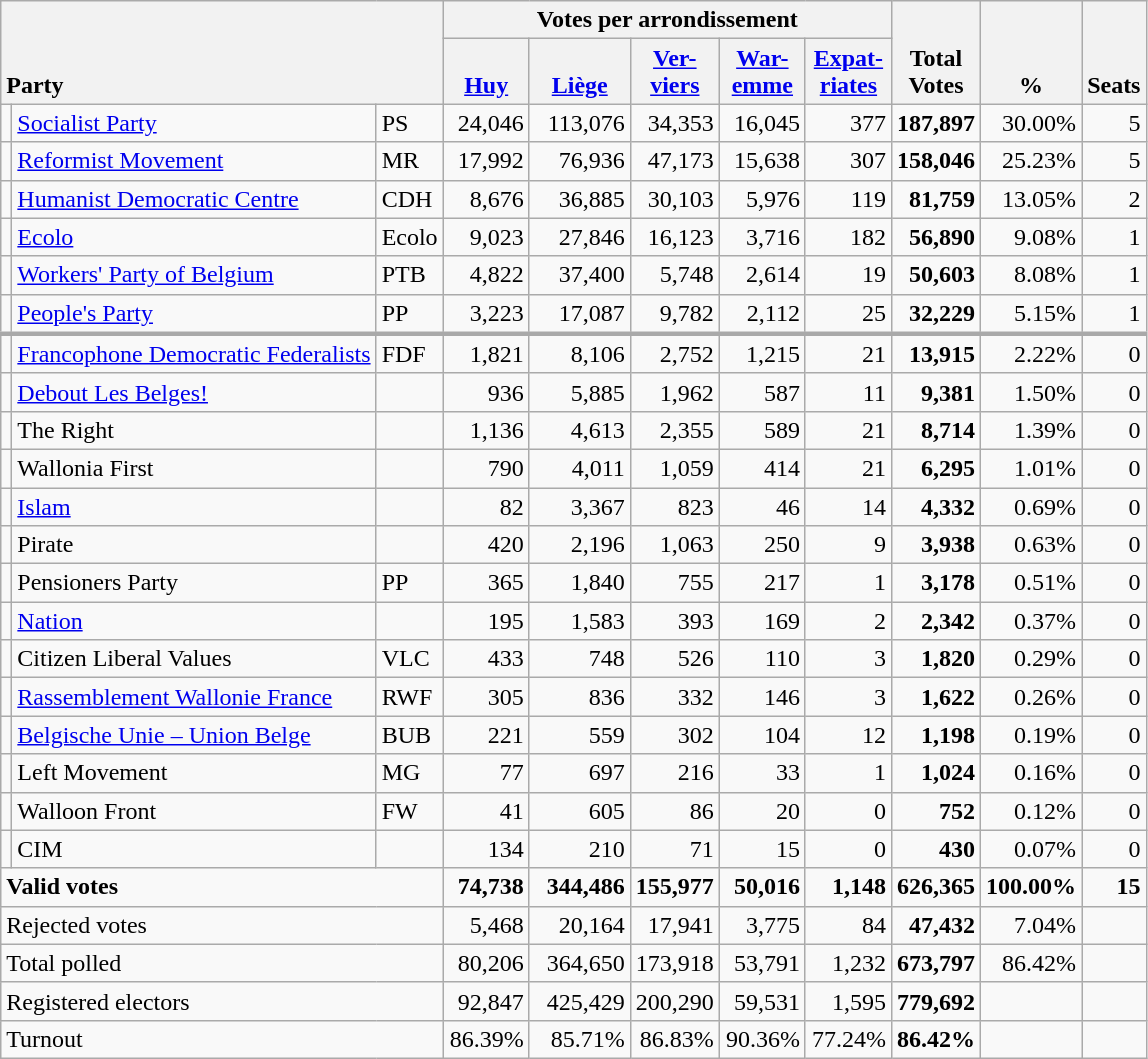<table class="wikitable" border="1" style="text-align:right;">
<tr>
<th style="text-align:left;" valign=bottom rowspan=2 colspan=3>Party</th>
<th colspan=5>Votes per arrondissement</th>
<th align=center valign=bottom rowspan=2 width="50">Total Votes</th>
<th align=center valign=bottom rowspan=2 width="50">%</th>
<th align=center valign=bottom rowspan=2>Seats</th>
</tr>
<tr>
<th align=center valign=bottom width="50"><a href='#'>Huy</a></th>
<th align=center valign=bottom width="60"><a href='#'>Liège</a></th>
<th align=center valign=bottom width="50"><a href='#'>Ver- viers</a></th>
<th align=center valign=bottom width="50"><a href='#'>War- emme</a></th>
<th align=center valign=bottom width="50"><a href='#'>Expat- riates</a></th>
</tr>
<tr>
<td></td>
<td align=left><a href='#'>Socialist Party</a></td>
<td align=left>PS</td>
<td>24,046</td>
<td>113,076</td>
<td>34,353</td>
<td>16,045</td>
<td>377</td>
<td><strong>187,897</strong></td>
<td>30.00%</td>
<td>5</td>
</tr>
<tr>
<td></td>
<td align=left><a href='#'>Reformist Movement</a></td>
<td align=left>MR</td>
<td>17,992</td>
<td>76,936</td>
<td>47,173</td>
<td>15,638</td>
<td>307</td>
<td><strong>158,046</strong></td>
<td>25.23%</td>
<td>5</td>
</tr>
<tr>
<td></td>
<td align=left style="white-space: nowrap;"><a href='#'>Humanist Democratic Centre</a></td>
<td align=left>CDH</td>
<td>8,676</td>
<td>36,885</td>
<td>30,103</td>
<td>5,976</td>
<td>119</td>
<td><strong>81,759</strong></td>
<td>13.05%</td>
<td>2</td>
</tr>
<tr>
<td></td>
<td align=left><a href='#'>Ecolo</a></td>
<td align=left>Ecolo</td>
<td>9,023</td>
<td>27,846</td>
<td>16,123</td>
<td>3,716</td>
<td>182</td>
<td><strong>56,890</strong></td>
<td>9.08%</td>
<td>1</td>
</tr>
<tr>
<td></td>
<td align=left><a href='#'>Workers' Party of Belgium</a></td>
<td align=left>PTB</td>
<td>4,822</td>
<td>37,400</td>
<td>5,748</td>
<td>2,614</td>
<td>19</td>
<td><strong>50,603</strong></td>
<td>8.08%</td>
<td>1</td>
</tr>
<tr>
<td></td>
<td align=left><a href='#'>People's Party</a></td>
<td align=left>PP</td>
<td>3,223</td>
<td>17,087</td>
<td>9,782</td>
<td>2,112</td>
<td>25</td>
<td><strong>32,229</strong></td>
<td>5.15%</td>
<td>1</td>
</tr>
<tr style="border-top:3px solid darkgray;">
<td></td>
<td align=left><a href='#'>Francophone Democratic Federalists</a></td>
<td align=left>FDF</td>
<td>1,821</td>
<td>8,106</td>
<td>2,752</td>
<td>1,215</td>
<td>21</td>
<td><strong>13,915</strong></td>
<td>2.22%</td>
<td>0</td>
</tr>
<tr>
<td></td>
<td align=left><a href='#'>Debout Les Belges!</a></td>
<td align=left></td>
<td>936</td>
<td>5,885</td>
<td>1,962</td>
<td>587</td>
<td>11</td>
<td><strong>9,381</strong></td>
<td>1.50%</td>
<td>0</td>
</tr>
<tr>
<td></td>
<td align=left>The Right</td>
<td align=left></td>
<td>1,136</td>
<td>4,613</td>
<td>2,355</td>
<td>589</td>
<td>21</td>
<td><strong>8,714</strong></td>
<td>1.39%</td>
<td>0</td>
</tr>
<tr>
<td></td>
<td align=left>Wallonia First</td>
<td align=left></td>
<td>790</td>
<td>4,011</td>
<td>1,059</td>
<td>414</td>
<td>21</td>
<td><strong>6,295</strong></td>
<td>1.01%</td>
<td>0</td>
</tr>
<tr>
<td></td>
<td align=left><a href='#'>Islam</a></td>
<td align=left></td>
<td>82</td>
<td>3,367</td>
<td>823</td>
<td>46</td>
<td>14</td>
<td><strong>4,332</strong></td>
<td>0.69%</td>
<td>0</td>
</tr>
<tr>
<td></td>
<td align=left>Pirate</td>
<td align=left></td>
<td>420</td>
<td>2,196</td>
<td>1,063</td>
<td>250</td>
<td>9</td>
<td><strong>3,938</strong></td>
<td>0.63%</td>
<td>0</td>
</tr>
<tr>
<td></td>
<td align=left>Pensioners Party</td>
<td align=left>PP</td>
<td>365</td>
<td>1,840</td>
<td>755</td>
<td>217</td>
<td>1</td>
<td><strong>3,178</strong></td>
<td>0.51%</td>
<td>0</td>
</tr>
<tr>
<td></td>
<td align=left><a href='#'>Nation</a></td>
<td align=left></td>
<td>195</td>
<td>1,583</td>
<td>393</td>
<td>169</td>
<td>2</td>
<td><strong>2,342</strong></td>
<td>0.37%</td>
<td>0</td>
</tr>
<tr>
<td></td>
<td align=left>Citizen Liberal Values</td>
<td align=left>VLC</td>
<td>433</td>
<td>748</td>
<td>526</td>
<td>110</td>
<td>3</td>
<td><strong>1,820</strong></td>
<td>0.29%</td>
<td>0</td>
</tr>
<tr>
<td></td>
<td align=left><a href='#'>Rassemblement Wallonie France</a></td>
<td align=left>RWF</td>
<td>305</td>
<td>836</td>
<td>332</td>
<td>146</td>
<td>3</td>
<td><strong>1,622</strong></td>
<td>0.26%</td>
<td>0</td>
</tr>
<tr>
<td></td>
<td align=left><a href='#'>Belgische Unie – Union Belge</a></td>
<td align=left>BUB</td>
<td>221</td>
<td>559</td>
<td>302</td>
<td>104</td>
<td>12</td>
<td><strong>1,198</strong></td>
<td>0.19%</td>
<td>0</td>
</tr>
<tr>
<td></td>
<td align=left>Left Movement</td>
<td align=left>MG</td>
<td>77</td>
<td>697</td>
<td>216</td>
<td>33</td>
<td>1</td>
<td><strong>1,024</strong></td>
<td>0.16%</td>
<td>0</td>
</tr>
<tr>
<td></td>
<td align=left>Walloon Front</td>
<td align=left>FW</td>
<td>41</td>
<td>605</td>
<td>86</td>
<td>20</td>
<td>0</td>
<td><strong>752</strong></td>
<td>0.12%</td>
<td>0</td>
</tr>
<tr>
<td></td>
<td align=left>CIM</td>
<td align=left></td>
<td>134</td>
<td>210</td>
<td>71</td>
<td>15</td>
<td>0</td>
<td><strong>430</strong></td>
<td>0.07%</td>
<td>0</td>
</tr>
<tr style="font-weight:bold">
<td align=left colspan=3>Valid votes</td>
<td>74,738</td>
<td>344,486</td>
<td>155,977</td>
<td>50,016</td>
<td>1,148</td>
<td>626,365</td>
<td>100.00%</td>
<td>15</td>
</tr>
<tr>
<td align=left colspan=3>Rejected votes</td>
<td>5,468</td>
<td>20,164</td>
<td>17,941</td>
<td>3,775</td>
<td>84</td>
<td><strong>47,432</strong></td>
<td>7.04%</td>
<td></td>
</tr>
<tr>
<td align=left colspan=3>Total polled</td>
<td>80,206</td>
<td>364,650</td>
<td>173,918</td>
<td>53,791</td>
<td>1,232</td>
<td><strong>673,797</strong></td>
<td>86.42%</td>
<td></td>
</tr>
<tr>
<td align=left colspan=3>Registered electors</td>
<td>92,847</td>
<td>425,429</td>
<td>200,290</td>
<td>59,531</td>
<td>1,595</td>
<td><strong>779,692</strong></td>
<td></td>
<td></td>
</tr>
<tr>
<td align=left colspan=3>Turnout</td>
<td>86.39%</td>
<td>85.71%</td>
<td>86.83%</td>
<td>90.36%</td>
<td>77.24%</td>
<td><strong>86.42%</strong></td>
<td></td>
<td></td>
</tr>
</table>
